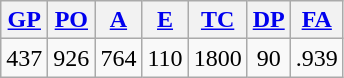<table class="wikitable">
<tr>
<th><a href='#'>GP</a></th>
<th><a href='#'>PO</a></th>
<th><a href='#'>A</a></th>
<th><a href='#'>E</a></th>
<th><a href='#'>TC</a></th>
<th><a href='#'>DP</a></th>
<th><a href='#'>FA</a></th>
</tr>
<tr align=center>
<td>437</td>
<td>926</td>
<td>764</td>
<td>110</td>
<td>1800</td>
<td>90</td>
<td>.939</td>
</tr>
</table>
